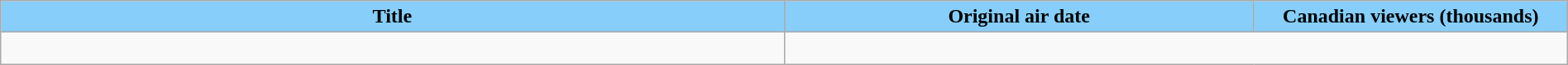<table class="wikitable plainrowheaders" style="width:100%;">
<tr style="color:black">
<th style="background: #87CEFA; width: 50%">Title</th>
<th style="background: #87CEFA; width: 30%">Original air date</th>
<th style="background: #87CEFA; width: 20%">Canadian viewers (thousands)</th>
</tr>
<tr>
<td><br>
</td>
</tr>
</table>
